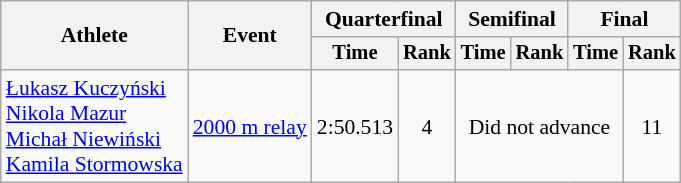<table class="wikitable" style="font-size:90%; text-align:center">
<tr>
<th rowspan=2>Athlete</th>
<th rowspan=2>Event</th>
<th colspan=2>Quarterfinal</th>
<th colspan=2>Semifinal</th>
<th colspan=2>Final</th>
</tr>
<tr style="font-size:95%">
<th>Time</th>
<th>Rank</th>
<th>Time</th>
<th>Rank</th>
<th>Time</th>
<th>Rank</th>
</tr>
<tr>
<td align=left><a href='#'>Łukasz Kuczyński</a><br><a href='#'>Nikola Mazur</a><br><a href='#'>Michał Niewiński</a><br><a href='#'>Kamila Stormowska</a></td>
<td align=left><a href='#'>2000 m relay</a></td>
<td>2:50.513</td>
<td>4</td>
<td colspan=3>Did not advance</td>
<td>11</td>
</tr>
</table>
